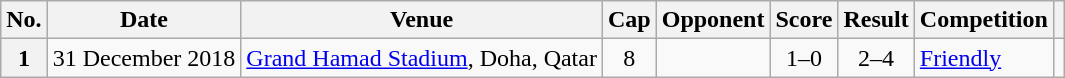<table class="wikitable plainrowheaders">
<tr>
<th scope=col>No.</th>
<th scope=col>Date</th>
<th scope=col>Venue</th>
<th scope=col>Cap</th>
<th scope=col>Opponent</th>
<th scope=col>Score</th>
<th scope=col>Result</th>
<th scope=col>Competition</th>
<th scope=col class=unsortable></th>
</tr>
<tr>
<th scope=row style=text-align:center>1</th>
<td>31 December 2018</td>
<td><a href='#'>Grand Hamad Stadium</a>, Doha, Qatar</td>
<td align=center>8</td>
<td></td>
<td align=center>1–0</td>
<td align=center>2–4</td>
<td><a href='#'>Friendly</a></td>
<td align=center></td>
</tr>
</table>
